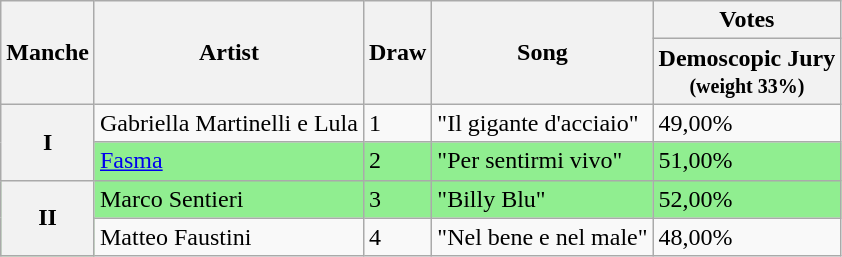<table class="wikitable sortable">
<tr>
<th rowspan="2">Manche</th>
<th rowspan="2">Artist</th>
<th rowspan="2">Draw</th>
<th rowspan="2">Song</th>
<th>Votes</th>
</tr>
<tr>
<th>Demoscopic Jury<br><small>(weight 33%)</small></th>
</tr>
<tr>
<th rowspan="2">I</th>
<td>Gabriella Martinelli e Lula</td>
<td>1</td>
<td>"Il gigante d'acciaio"</td>
<td>49,00%</td>
</tr>
<tr style="background:#90EE90">
<td><a href='#'>Fasma</a></td>
<td>2</td>
<td>"Per sentirmi vivo"</td>
<td>51,00%</td>
</tr>
<tr style="background:#90EE90">
<th rowspan="2">II</th>
<td>Marco Sentieri</td>
<td>3</td>
<td>"Billy Blu"</td>
<td>52,00%</td>
</tr>
<tr>
<td>Matteo Faustini</td>
<td>4</td>
<td>"Nel bene e nel male"</td>
<td>48,00%</td>
</tr>
</table>
